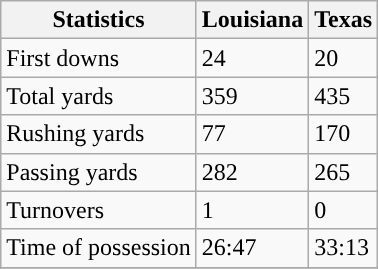<table class="wikitable" style="float: left;">
<tr>
<th>Statistics</th>
<th>Louisiana</th>
<th>Texas</th>
</tr>
<tr>
<td>First downs</td>
<td>24</td>
<td>20</td>
</tr>
<tr>
<td>Total yards</td>
<td>359</td>
<td>435</td>
</tr>
<tr>
<td>Rushing yards</td>
<td>77</td>
<td>170</td>
</tr>
<tr>
<td>Passing yards</td>
<td>282</td>
<td>265</td>
</tr>
<tr>
<td>Turnovers</td>
<td>1</td>
<td>0</td>
</tr>
<tr>
<td>Time of possession</td>
<td>26:47</td>
<td>33:13</td>
</tr>
<tr>
</tr>
</table>
